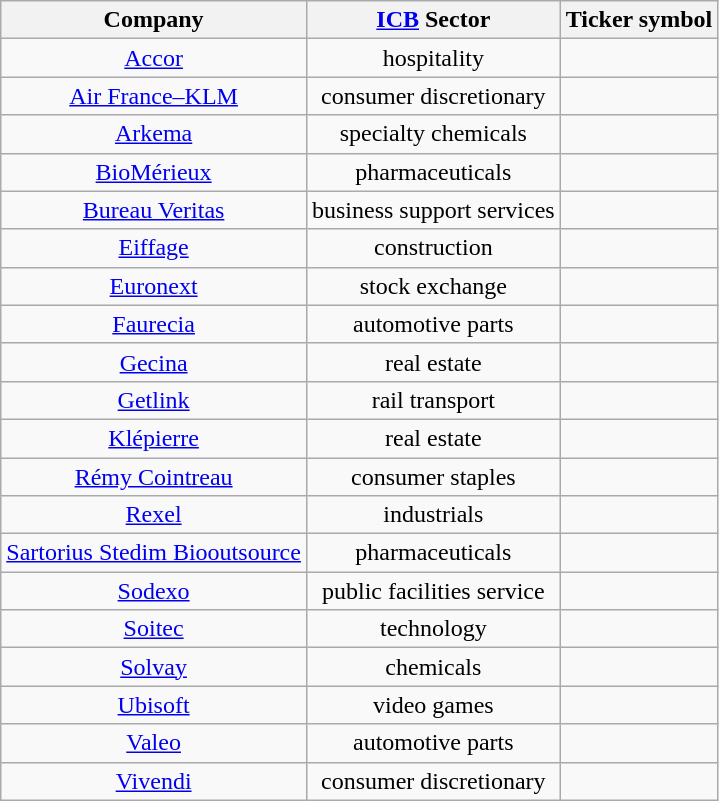<table class="wikitable sortable" style="text-align: center;" cellpadding=2 cellspacing=2>
<tr>
<th>Company</th>
<th><a href='#'>ICB</a> Sector</th>
<th>Ticker symbol</th>
</tr>
<tr>
<td><a href='#'>Accor</a></td>
<td>hospitality</td>
<td></td>
</tr>
<tr>
<td><a href='#'>Air France–KLM</a></td>
<td>consumer discretionary</td>
<td></td>
</tr>
<tr>
<td><a href='#'>Arkema</a></td>
<td>specialty chemicals</td>
<td></td>
</tr>
<tr>
<td><a href='#'>BioMérieux</a></td>
<td>pharmaceuticals</td>
<td></td>
</tr>
<tr>
<td><a href='#'>Bureau Veritas</a></td>
<td>business support services</td>
<td></td>
</tr>
<tr>
<td><a href='#'>Eiffage</a></td>
<td>construction</td>
<td></td>
</tr>
<tr>
<td><a href='#'>Euronext</a></td>
<td>stock exchange</td>
<td></td>
</tr>
<tr>
<td><a href='#'>Faurecia</a></td>
<td>automotive parts</td>
<td></td>
</tr>
<tr>
<td><a href='#'>Gecina</a></td>
<td>real estate</td>
<td></td>
</tr>
<tr>
<td><a href='#'>Getlink</a></td>
<td>rail transport</td>
<td></td>
</tr>
<tr>
<td><a href='#'>Klépierre</a></td>
<td>real estate</td>
<td></td>
</tr>
<tr>
<td><a href='#'>Rémy Cointreau</a></td>
<td>consumer staples</td>
<td></td>
</tr>
<tr>
<td><a href='#'>Rexel</a></td>
<td>industrials</td>
<td></td>
</tr>
<tr>
<td><a href='#'>Sartorius Stedim Biooutsource</a></td>
<td>pharmaceuticals</td>
<td></td>
</tr>
<tr>
<td><a href='#'>Sodexo</a></td>
<td>public facilities service</td>
<td></td>
</tr>
<tr>
<td><a href='#'>Soitec</a></td>
<td>technology</td>
<td></td>
</tr>
<tr>
<td><a href='#'>Solvay</a></td>
<td>chemicals</td>
<td></td>
</tr>
<tr>
<td><a href='#'>Ubisoft</a></td>
<td>video games</td>
<td></td>
</tr>
<tr>
<td><a href='#'>Valeo</a></td>
<td>automotive parts</td>
<td></td>
</tr>
<tr>
<td><a href='#'>Vivendi</a></td>
<td>consumer discretionary</td>
<td></td>
</tr>
</table>
